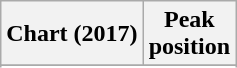<table class="wikitable plainrowheaders sortable" style="text-align:center;">
<tr>
<th scope="col">Chart (2017)</th>
<th scope="col">Peak<br>position</th>
</tr>
<tr>
</tr>
<tr>
</tr>
<tr>
</tr>
<tr>
</tr>
<tr>
</tr>
<tr>
</tr>
<tr>
</tr>
<tr>
</tr>
<tr>
</tr>
<tr>
</tr>
<tr>
</tr>
</table>
